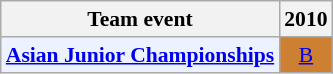<table class="wikitable" style="font-size: 90%; text-align:center">
<tr>
<th>Team event</th>
<th>2010</th>
</tr>
<tr>
<td bgcolor="#ECF2FF"; align="left"><strong><a href='#'>Asian Junior Championships</a></strong></td>
<td bgcolor=CD7F32><a href='#'>B</a></td>
</tr>
</table>
